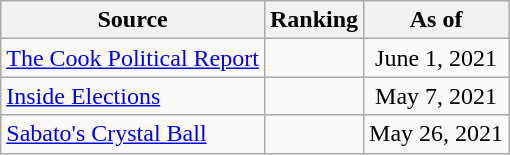<table class="wikitable" style="text-align:center">
<tr>
<th>Source</th>
<th>Ranking</th>
<th>As of</th>
</tr>
<tr>
<td align=left><a href='#'>The Cook Political Report</a></td>
<td></td>
<td>June 1, 2021</td>
</tr>
<tr>
<td align=left><a href='#'>Inside Elections</a></td>
<td></td>
<td>May 7, 2021</td>
</tr>
<tr>
<td align=left><a href='#'>Sabato's Crystal Ball</a></td>
<td></td>
<td>May 26, 2021</td>
</tr>
</table>
